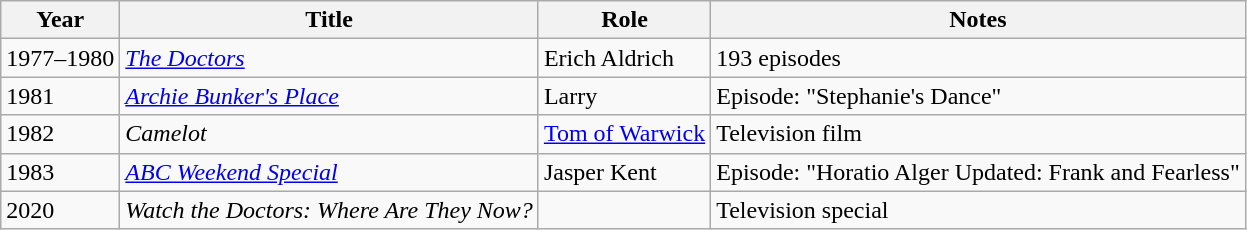<table class="wikitable sortable">
<tr>
<th>Year</th>
<th>Title</th>
<th>Role</th>
<th>Notes</th>
</tr>
<tr>
<td>1977–1980</td>
<td><a href='#'><em>The Doctors</em></a></td>
<td>Erich Aldrich</td>
<td>193 episodes</td>
</tr>
<tr>
<td>1981</td>
<td><em><a href='#'>Archie Bunker's Place</a></em></td>
<td>Larry</td>
<td>Episode: "Stephanie's Dance"</td>
</tr>
<tr>
<td>1982</td>
<td><em>Camelot</em></td>
<td><a href='#'>Tom of Warwick</a></td>
<td>Television film</td>
</tr>
<tr>
<td>1983</td>
<td><em><a href='#'>ABC Weekend Special</a></em></td>
<td>Jasper Kent</td>
<td>Episode: "Horatio Alger Updated: Frank and Fearless"</td>
</tr>
<tr>
<td>2020</td>
<td><em>Watch the Doctors: Where Are They Now?</em></td>
<td></td>
<td>Television special</td>
</tr>
</table>
